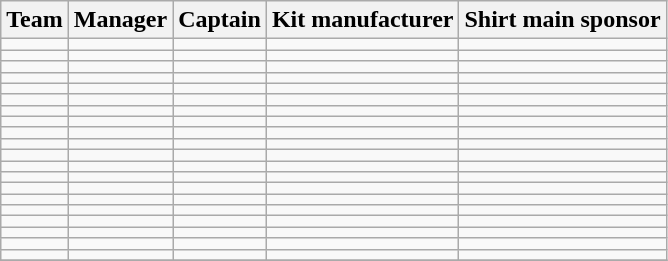<table class="wikitable sortable" style="text-align: left;">
<tr>
<th>Team</th>
<th>Manager</th>
<th>Captain</th>
<th>Kit manufacturer</th>
<th>Shirt main sponsor</th>
</tr>
<tr>
<td></td>
<td></td>
<td></td>
<td></td>
<td></td>
</tr>
<tr>
<td></td>
<td></td>
<td></td>
<td></td>
<td></td>
</tr>
<tr>
<td></td>
<td></td>
<td></td>
<td></td>
<td></td>
</tr>
<tr>
<td></td>
<td></td>
<td></td>
<td></td>
<td></td>
</tr>
<tr>
<td></td>
<td></td>
<td></td>
<td></td>
<td></td>
</tr>
<tr>
<td></td>
<td></td>
<td></td>
<td></td>
<td></td>
</tr>
<tr>
<td></td>
<td></td>
<td></td>
<td></td>
<td></td>
</tr>
<tr>
<td></td>
<td></td>
<td></td>
<td></td>
<td></td>
</tr>
<tr>
<td></td>
<td></td>
<td></td>
<td></td>
<td></td>
</tr>
<tr>
<td></td>
<td></td>
<td></td>
<td></td>
<td></td>
</tr>
<tr>
<td></td>
<td></td>
<td></td>
<td></td>
<td></td>
</tr>
<tr>
<td></td>
<td></td>
<td></td>
<td></td>
<td></td>
</tr>
<tr>
<td></td>
<td></td>
<td></td>
<td></td>
<td></td>
</tr>
<tr>
<td></td>
<td></td>
<td></td>
<td></td>
<td></td>
</tr>
<tr>
<td></td>
<td></td>
<td></td>
<td></td>
<td></td>
</tr>
<tr>
<td></td>
<td></td>
<td></td>
<td></td>
<td></td>
</tr>
<tr>
<td></td>
<td></td>
<td></td>
<td></td>
<td></td>
</tr>
<tr>
<td></td>
<td></td>
<td></td>
<td></td>
<td></td>
</tr>
<tr>
<td></td>
<td></td>
<td></td>
<td></td>
<td></td>
</tr>
<tr>
<td></td>
<td></td>
<td></td>
<td></td>
<td></td>
</tr>
<tr>
</tr>
</table>
